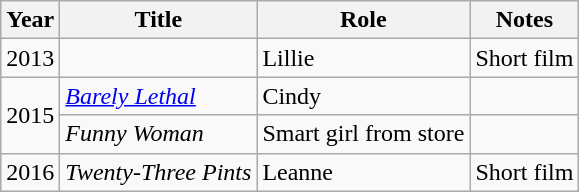<table class="wikitable sortable">
<tr>
<th>Year</th>
<th>Title</th>
<th>Role</th>
<th class="unsortable">Notes</th>
</tr>
<tr>
<td>2013</td>
<td><em></em></td>
<td>Lillie</td>
<td>Short film</td>
</tr>
<tr>
<td rowspan="2">2015</td>
<td><em><a href='#'>Barely Lethal</a></em></td>
<td>Cindy</td>
<td></td>
</tr>
<tr>
<td><em>Funny Woman</em></td>
<td>Smart girl from store</td>
<td></td>
</tr>
<tr>
<td>2016</td>
<td><em>Twenty-Three Pints</em></td>
<td>Leanne</td>
<td>Short film</td>
</tr>
</table>
